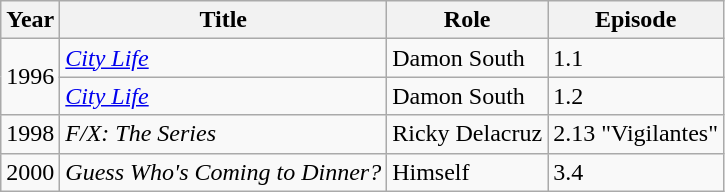<table class="wikitable">
<tr>
<th>Year</th>
<th>Title</th>
<th>Role</th>
<th>Episode</th>
</tr>
<tr>
<td rowspan=2>1996</td>
<td><em><a href='#'>City Life</a></em></td>
<td>Damon South</td>
<td>1.1</td>
</tr>
<tr>
<td><em><a href='#'>City Life</a></em></td>
<td>Damon South</td>
<td>1.2</td>
</tr>
<tr>
<td>1998</td>
<td><em>F/X: The Series</em></td>
<td>Ricky Delacruz</td>
<td>2.13 "Vigilantes"</td>
</tr>
<tr>
<td>2000</td>
<td><em>Guess Who's Coming to Dinner?</em></td>
<td>Himself</td>
<td>3.4</td>
</tr>
</table>
